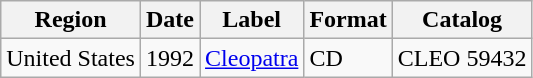<table class="wikitable">
<tr>
<th>Region</th>
<th>Date</th>
<th>Label</th>
<th>Format</th>
<th>Catalog</th>
</tr>
<tr>
<td>United States</td>
<td>1992</td>
<td><a href='#'>Cleopatra</a></td>
<td>CD</td>
<td>CLEO 59432</td>
</tr>
</table>
